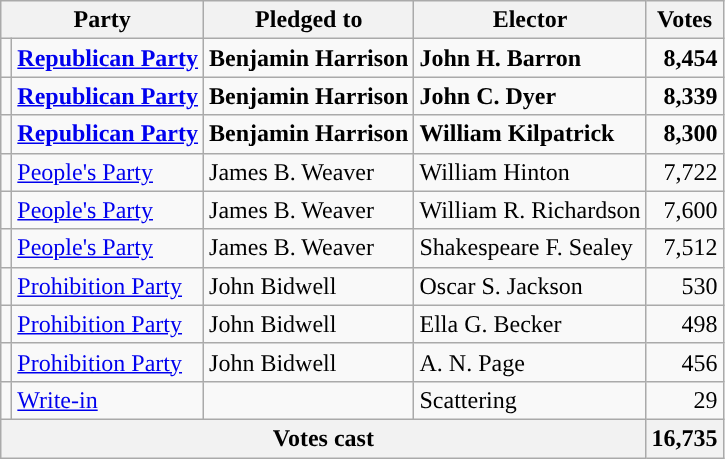<table class="wikitable">
<tr>
<th colspan=2>Party</th>
<th>Pledged to</th>
<th>Elector</th>
<th>Votes</th>
</tr>
<tr style="font-weight:bold">
<td></td>
<td><a href='#'>Republican Party</a></td>
<td>Benjamin Harrison</td>
<td>John H. Barron</td>
<td align="right">8,454</td>
</tr>
<tr style="font-weight:bold">
<td></td>
<td><a href='#'>Republican Party</a></td>
<td>Benjamin Harrison</td>
<td>John C. Dyer</td>
<td align="right">8,339</td>
</tr>
<tr style="font-weight:bold">
<td></td>
<td><a href='#'>Republican Party</a></td>
<td>Benjamin Harrison</td>
<td>William Kilpatrick</td>
<td align="right">8,300</td>
</tr>
<tr>
<td></td>
<td><a href='#'>People's Party</a></td>
<td>James B. Weaver</td>
<td>William Hinton</td>
<td align="right">7,722</td>
</tr>
<tr>
<td></td>
<td><a href='#'>People's Party</a></td>
<td>James B. Weaver</td>
<td>William R. Richardson</td>
<td align="right">7,600</td>
</tr>
<tr>
<td></td>
<td><a href='#'>People's Party</a></td>
<td>James B. Weaver</td>
<td>Shakespeare F. Sealey</td>
<td align="right">7,512</td>
</tr>
<tr>
<td></td>
<td><a href='#'>Prohibition Party</a></td>
<td>John Bidwell</td>
<td>Oscar S. Jackson</td>
<td align="right">530</td>
</tr>
<tr>
<td></td>
<td><a href='#'>Prohibition Party</a></td>
<td>John Bidwell</td>
<td>Ella G. Becker</td>
<td align="right">498</td>
</tr>
<tr>
<td></td>
<td><a href='#'>Prohibition Party</a></td>
<td>John Bidwell</td>
<td>A. N. Page</td>
<td align="right">456</td>
</tr>
<tr>
<td></td>
<td><a href='#'>Write-in</a></td>
<td></td>
<td>Scattering</td>
<td align="right">29</td>
</tr>
<tr>
<th colspan="4">Votes cast</th>
<th>16,735</th>
</tr>
</table>
